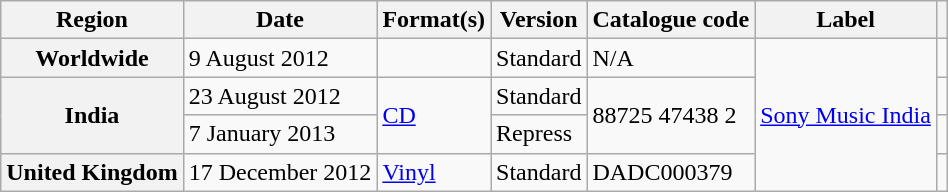<table class="wikitable plainrowheaders">
<tr>
<th scope="col">Region</th>
<th scope="col">Date</th>
<th scope="col">Format(s)</th>
<th scope="col">Version</th>
<th>Catalogue code</th>
<th scope="col">Label</th>
<th scope="col"></th>
</tr>
<tr>
<th scope="row">Worldwide</th>
<td>9 August 2012</td>
<td></td>
<td>Standard</td>
<td>N/A</td>
<td rowspan="4"><a href='#'>Sony Music India</a></td>
<td style="text-align: center;"></td>
</tr>
<tr>
<th rowspan="2" scope="row">India</th>
<td>23 August 2012</td>
<td rowspan="2"><a href='#'>CD</a></td>
<td>Standard</td>
<td rowspan="2">88725 47438 2</td>
<td style="text-align: center;"></td>
</tr>
<tr>
<td>7 January 2013</td>
<td>Repress</td>
<td style="text-align: center;"></td>
</tr>
<tr>
<th scope="row">United Kingdom</th>
<td>17 December 2012</td>
<td><a href='#'>Vinyl</a></td>
<td>Standard</td>
<td>DADC000379</td>
<td style="text-align: center;"></td>
</tr>
</table>
